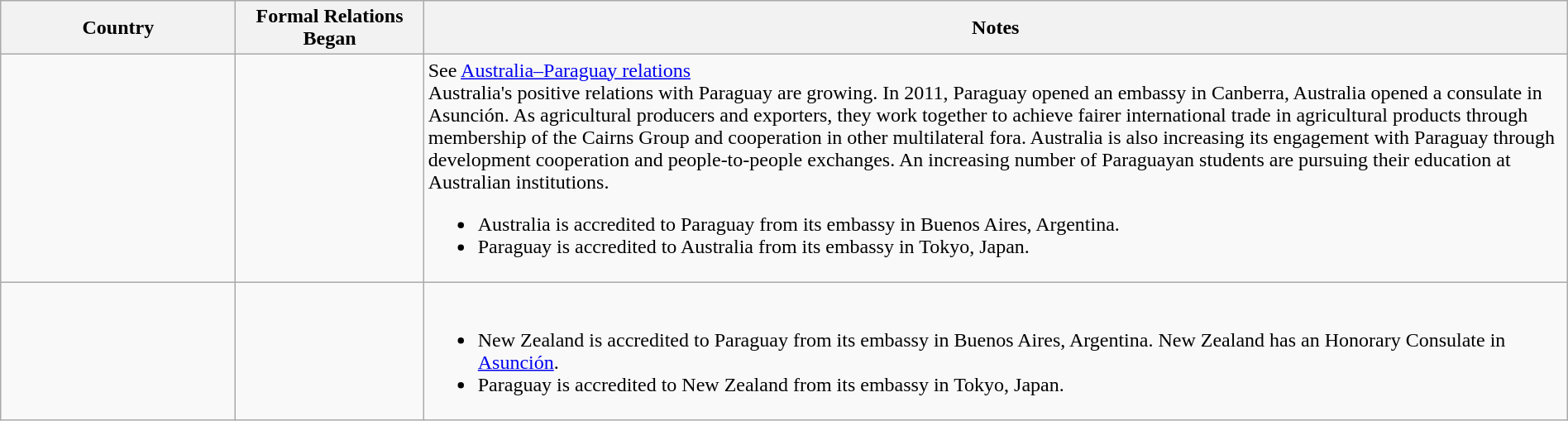<table class="wikitable sortable" style="width:100%; margin:auto;">
<tr>
<th style="width:15%;">Country</th>
<th style="width:12%;">Formal Relations Began</th>
<th>Notes</th>
</tr>
<tr valign="top">
<td></td>
<td></td>
<td>See <a href='#'>Australia–Paraguay relations</a><br>Australia's positive relations with Paraguay are growing. In 2011, Paraguay opened an embassy in Canberra, Australia opened a consulate in Asunción. As agricultural producers and exporters, they work together to achieve fairer international trade in agricultural products through membership of the Cairns Group and cooperation in other multilateral fora. Australia is also increasing its engagement with Paraguay through development cooperation and people-to-people exchanges. An increasing number of Paraguayan students are pursuing their education at Australian institutions.<ul><li>Australia is accredited to Paraguay from its embassy in Buenos Aires, Argentina.</li><li>Paraguay is accredited to Australia from its embassy in Tokyo, Japan.</li></ul></td>
</tr>
<tr valign="top">
<td></td>
<td></td>
<td><br><ul><li>New Zealand is accredited to Paraguay from its embassy in Buenos Aires, Argentina. New Zealand has an Honorary Consulate in <a href='#'>Asunción</a>.</li><li>Paraguay is accredited to New Zealand from its embassy in Tokyo, Japan.</li></ul></td>
</tr>
</table>
